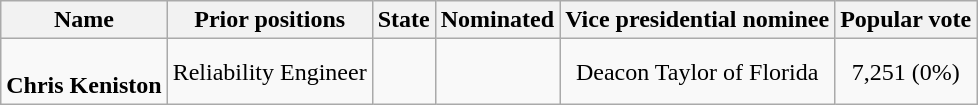<table class="wikitable" style="text-align:center">
<tr>
<th>Name</th>
<th>Prior positions</th>
<th>State</th>
<th>Nominated</th>
<th>Vice presidential nominee</th>
<th>Popular vote</th>
</tr>
<tr>
<td><br><strong>Chris Keniston</strong></td>
<td>Reliability Engineer</td>
<td></td>
<td 2015></td>
<td>Deacon Taylor of Florida</td>
<td>7,251 (0%)</td>
</tr>
</table>
